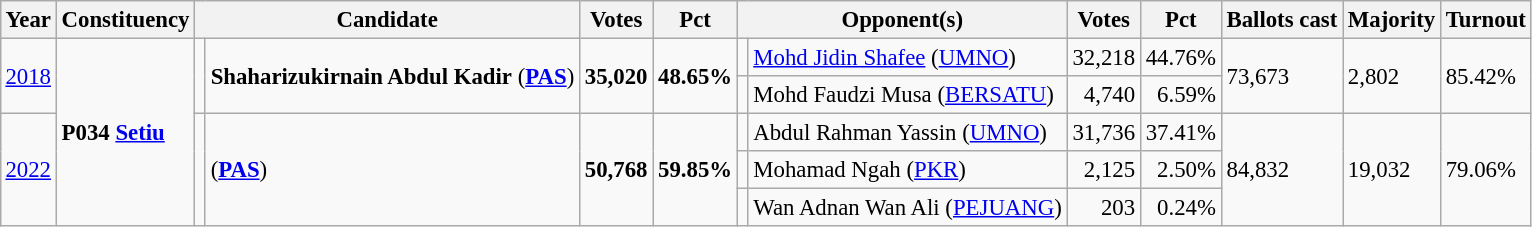<table class="wikitable" style="margin:0.5em ; font-size:95%">
<tr>
<th>Year</th>
<th>Constituency</th>
<th colspan=2>Candidate</th>
<th>Votes</th>
<th>Pct</th>
<th colspan=2>Opponent(s)</th>
<th>Votes</th>
<th>Pct</th>
<th>Ballots cast</th>
<th>Majority</th>
<th>Turnout</th>
</tr>
<tr>
<td rowspan=2><a href='#'>2018</a></td>
<td rowspan=5><strong>P034 <a href='#'>Setiu</a></strong></td>
<td rowspan=2 ></td>
<td rowspan=2><strong>Shaharizukirnain Abdul Kadir</strong> (<a href='#'><strong>PAS</strong></a>)</td>
<td rowspan=2 align="right"><strong>35,020</strong></td>
<td rowspan=2><strong>48.65%</strong></td>
<td></td>
<td><a href='#'>Mohd Jidin Shafee</a> (<a href='#'>UMNO</a>)</td>
<td align="right">32,218</td>
<td>44.76%</td>
<td rowspan=2>73,673</td>
<td rowspan=2>2,802</td>
<td rowspan=2>85.42%</td>
</tr>
<tr>
<td></td>
<td>Mohd Faudzi Musa (<a href='#'>BERSATU</a>)</td>
<td align="right">4,740</td>
<td align="right">6.59%</td>
</tr>
<tr>
<td rowspan=3><a href='#'>2022</a></td>
<td rowspan=3 ></td>
<td rowspan=3> (<a href='#'><strong>PAS</strong></a>)</td>
<td rowspan=3 align="right"><strong>50,768</strong></td>
<td rowspan=3><strong>59.85%</strong></td>
<td></td>
<td>Abdul Rahman Yassin (<a href='#'>UMNO</a>)</td>
<td align="right">31,736</td>
<td>37.41%</td>
<td rowspan=3>84,832</td>
<td rowspan=3>19,032</td>
<td rowspan=3>79.06%</td>
</tr>
<tr>
<td></td>
<td>Mohamad Ngah (<a href='#'>PKR</a>)</td>
<td align="right">2,125</td>
<td align="right">2.50%</td>
</tr>
<tr>
<td bgcolor=></td>
<td>Wan Adnan Wan Ali (<a href='#'>PEJUANG</a>)</td>
<td align="right">203</td>
<td align="right">0.24%</td>
</tr>
</table>
